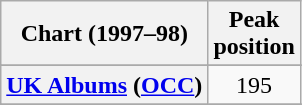<table class="wikitable sortable plainrowheaders" style="text-align:center">
<tr>
<th scope="col">Chart (1997–98)</th>
<th scope="col">Peak<br> position</th>
</tr>
<tr>
</tr>
<tr>
<th scope="row"><a href='#'>UK Albums</a> (<a href='#'>OCC</a>)</th>
<td>195</td>
</tr>
<tr>
</tr>
<tr>
</tr>
<tr>
</tr>
</table>
